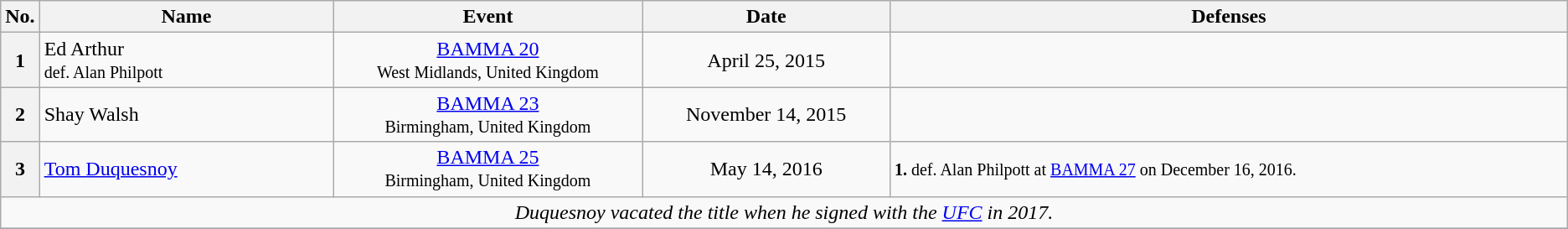<table class="wikitable">
<tr>
<th width=1%>No.</th>
<th width=19%>Name</th>
<th width=20%>Event</th>
<th width=16%>Date</th>
<th width=44%>Defenses</th>
</tr>
<tr>
<th>1</th>
<td align=left> Ed Arthur<br><small>def. Alan Philpott</small></td>
<td align=center><a href='#'>BAMMA 20</a><br><small>West Midlands, United Kingdom</small></td>
<td align=center>April 25, 2015</td>
<td></td>
</tr>
<tr>
<th>2</th>
<td align=left> Shay Walsh</td>
<td align=center><a href='#'>BAMMA 23</a><br><small>Birmingham, United Kingdom</small></td>
<td align=center>November 14, 2015</td>
<td></td>
</tr>
<tr>
<th>3</th>
<td align=left> <a href='#'>Tom Duquesnoy</a></td>
<td align=center><a href='#'>BAMMA 25</a><br><small>Birmingham, United Kingdom</small></td>
<td align=center>May 14, 2016</td>
<td><small><strong>1.</strong> def. Alan Philpott at <a href='#'>BAMMA 27</a> on December 16, 2016.</small></td>
</tr>
<tr>
<td align="center" colspan="5"><em>Duquesnoy vacated the title when he signed with the <a href='#'>UFC</a> in 2017.</em></td>
</tr>
<tr>
</tr>
</table>
